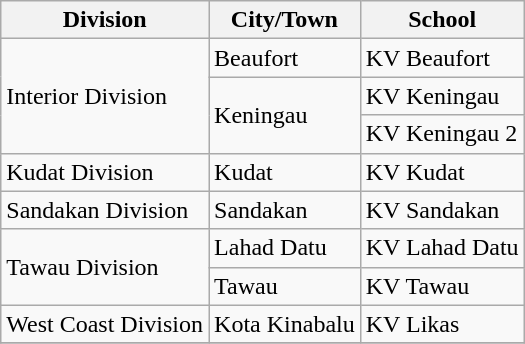<table class="wikitable sortable">
<tr>
<th>Division</th>
<th>City/Town</th>
<th>School</th>
</tr>
<tr>
<td rowspan=3>Interior Division</td>
<td>Beaufort</td>
<td>KV Beaufort</td>
</tr>
<tr>
<td rowspan=2>Keningau</td>
<td>KV Keningau</td>
</tr>
<tr>
<td>KV Keningau 2</td>
</tr>
<tr>
<td>Kudat Division</td>
<td>Kudat</td>
<td>KV Kudat</td>
</tr>
<tr>
<td>Sandakan Division</td>
<td>Sandakan</td>
<td>KV Sandakan</td>
</tr>
<tr>
<td rowspan=2>Tawau Division</td>
<td>Lahad Datu</td>
<td>KV Lahad Datu</td>
</tr>
<tr>
<td>Tawau</td>
<td>KV Tawau</td>
</tr>
<tr>
<td>West Coast Division</td>
<td>Kota Kinabalu</td>
<td>KV Likas</td>
</tr>
<tr>
</tr>
</table>
